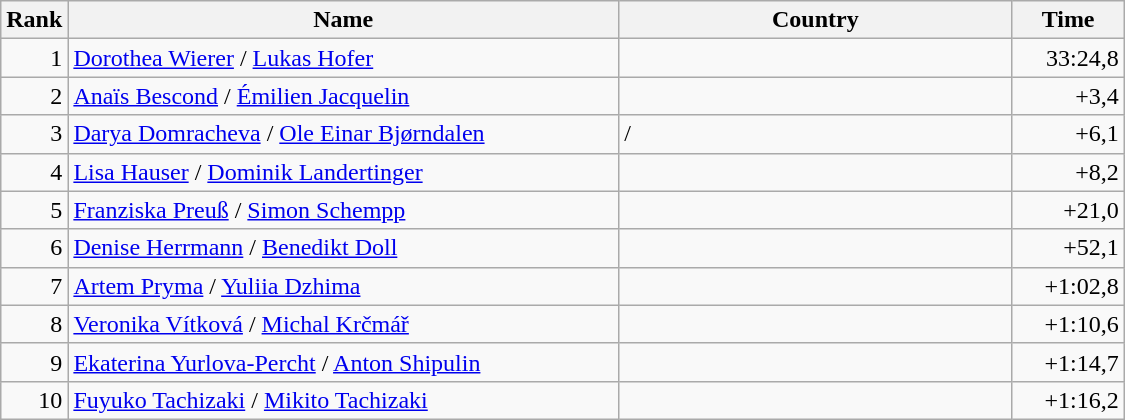<table class="wikitable" style="width: 750px;">
<tr class="hintergrundfarbe5">
<th width="5%">Rank</th>
<th>Name</th>
<th width="35%">Country</th>
<th width="10%">Time</th>
</tr>
<tr>
<td align="right">1</td>
<td><a href='#'>Dorothea Wierer</a> / <a href='#'>Lukas Hofer</a></td>
<td></td>
<td align="right">33:24,8</td>
</tr>
<tr>
<td align="right">2</td>
<td><a href='#'>Anaïs Bescond</a> / <a href='#'>Émilien Jacquelin</a></td>
<td></td>
<td align="right">+3,4</td>
</tr>
<tr>
<td align="right">3</td>
<td><a href='#'>Darya Domracheva</a> / <a href='#'>Ole Einar Bjørndalen</a></td>
<td> / </td>
<td align="right">+6,1</td>
</tr>
<tr>
<td align="right">4</td>
<td><a href='#'>Lisa Hauser</a> / <a href='#'>Dominik Landertinger</a></td>
<td></td>
<td align="right">+8,2</td>
</tr>
<tr>
<td align="right">5</td>
<td><a href='#'>Franziska Preuß</a> / <a href='#'>Simon Schempp</a></td>
<td></td>
<td align="right">+21,0</td>
</tr>
<tr>
<td align="right">6</td>
<td><a href='#'>Denise Herrmann</a> / <a href='#'>Benedikt Doll</a></td>
<td></td>
<td align="right">+52,1</td>
</tr>
<tr>
<td align="right">7</td>
<td><a href='#'>Artem Pryma</a> / <a href='#'>Yuliia Dzhima</a></td>
<td></td>
<td align="right">+1:02,8</td>
</tr>
<tr>
<td align="right">8</td>
<td><a href='#'>Veronika Vítková</a> / <a href='#'>Michal Krčmář</a></td>
<td></td>
<td align="right">+1:10,6</td>
</tr>
<tr>
<td align="right">9</td>
<td><a href='#'>Ekaterina Yurlova-Percht</a> / <a href='#'>Anton Shipulin</a></td>
<td></td>
<td align="right">+1:14,7</td>
</tr>
<tr>
<td align="right">10</td>
<td><a href='#'>Fuyuko Tachizaki</a> / <a href='#'>Mikito Tachizaki</a></td>
<td></td>
<td align="right">+1:16,2</td>
</tr>
</table>
